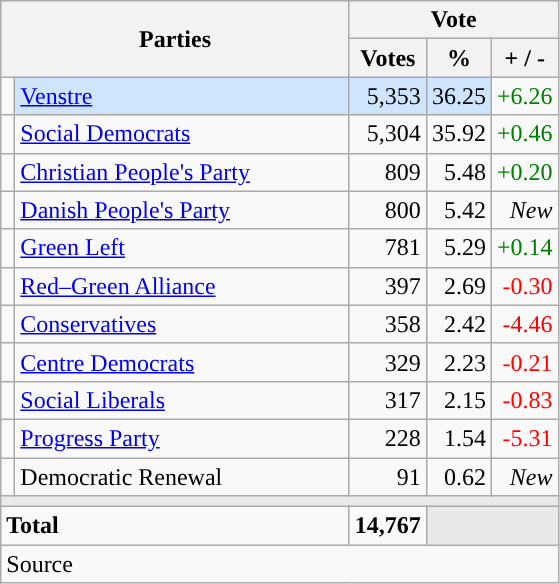<table class="wikitable" style="text-align:right;">
<tr>
<th style="text-align:centre;" rowspan="2" colspan="2" width="225">Parties</th>
<th colspan="3">Vote</th>
</tr>
<tr>
<th width="15">Votes</th>
<th width="15">%</th>
<th width="15">+ / -</th>
</tr>
<tr>
<td width="2" style="color:inherit;background:"></td>
<td bgcolor=#cfe5fe  align="left"><a href='#'>Venstre</a></td>
<td bgcolor=#cfe5fe>5,353</td>
<td bgcolor=#cfe5fe>36.25</td>
<td style=color:green;>+6.26</td>
</tr>
<tr>
<td width="2" style="color:inherit;background:"></td>
<td align="left"><a href='#'>Social Democrats</a></td>
<td>5,304</td>
<td>35.92</td>
<td style=color:green;>+0.46</td>
</tr>
<tr>
<td width="2" style="color:inherit;background:"></td>
<td align="left"><a href='#'>Christian People's Party</a></td>
<td>809</td>
<td>5.48</td>
<td style=color:green;>+0.20</td>
</tr>
<tr>
<td width="2" style="color:inherit;background:"></td>
<td align="left"><a href='#'>Danish People's Party</a></td>
<td>800</td>
<td>5.42</td>
<td><em>New</em></td>
</tr>
<tr>
<td width="2" style="color:inherit;background:"></td>
<td align="left"><a href='#'>Green Left</a></td>
<td>781</td>
<td>5.29</td>
<td style=color:green;>+0.14</td>
</tr>
<tr>
<td width="2" style="color:inherit;background:"></td>
<td align="left"><a href='#'>Red–Green Alliance</a></td>
<td>397</td>
<td>2.69</td>
<td style=color:red;>-0.30</td>
</tr>
<tr>
<td width="2" style="color:inherit;background:"></td>
<td align="left"><a href='#'>Conservatives</a></td>
<td>358</td>
<td>2.42</td>
<td style=color:red;>-4.46</td>
</tr>
<tr>
<td width="2" style="color:inherit;background:"></td>
<td align="left"><a href='#'>Centre Democrats</a></td>
<td>329</td>
<td>2.23</td>
<td style=color:red;>-0.21</td>
</tr>
<tr>
<td width="2" style="color:inherit;background:"></td>
<td align="left"><a href='#'>Social Liberals</a></td>
<td>317</td>
<td>2.15</td>
<td style=color:red;>-0.83</td>
</tr>
<tr>
<td width="2" style="color:inherit;background:"></td>
<td align="left"><a href='#'>Progress Party</a></td>
<td>228</td>
<td>1.54</td>
<td style=color:red;>-5.31</td>
</tr>
<tr>
<td width="2" style="color:inherit;background:"></td>
<td align="left">Democratic Renewal</td>
<td>91</td>
<td>0.62</td>
<td><em>New</em></td>
</tr>
<tr>
<td colspan="7" bgcolor="#E9E9E9"></td>
</tr>
<tr>
<td align="left" colspan="2"><strong>Total</strong></td>
<td><strong>14,767</strong></td>
<td bgcolor="#E9E9E9" colspan="2"></td>
</tr>
<tr>
<td align="left" colspan="6">Source</td>
</tr>
</table>
